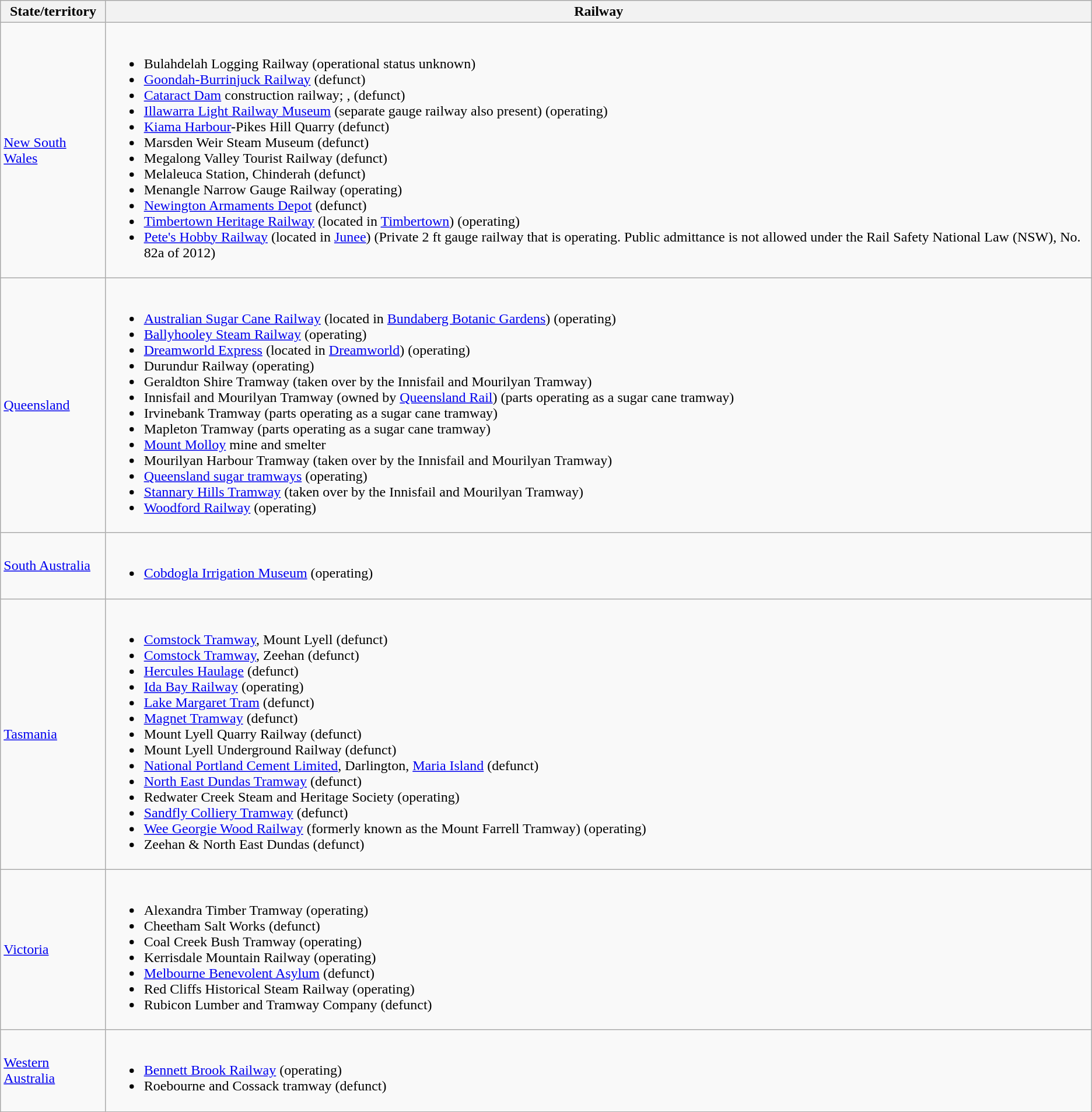<table class=wikitable>
<tr>
<th>State/territory</th>
<th>Railway</th>
</tr>
<tr>
<td><a href='#'>New South Wales</a></td>
<td><br><ul><li>Bulahdelah Logging Railway (operational status unknown)</li><li><a href='#'>Goondah-Burrinjuck Railway</a> (defunct)</li><li><a href='#'>Cataract Dam</a> construction railway; , (defunct)</li><li><a href='#'>Illawarra Light Railway Museum</a> (separate  gauge railway also present) (operating)</li><li><a href='#'>Kiama Harbour</a>-Pikes Hill Quarry (defunct)</li><li>Marsden Weir Steam Museum (defunct)</li><li>Megalong Valley Tourist Railway (defunct)</li><li>Melaleuca Station, Chinderah (defunct)</li><li>Menangle Narrow Gauge Railway (operating)</li><li><a href='#'>Newington Armaments Depot</a> (defunct)</li><li><a href='#'>Timbertown Heritage Railway</a> (located in <a href='#'>Timbertown</a>) (operating)</li><li><a href='#'>Pete's Hobby Railway</a> (located in <a href='#'>Junee</a>) (Private 2 ft gauge railway that is operating. Public admittance is not allowed under the Rail Safety National Law (NSW), No. 82a of 2012)</li></ul></td>
</tr>
<tr>
<td><a href='#'>Queensland</a></td>
<td><br><ul><li><a href='#'>Australian Sugar Cane Railway</a> (located in <a href='#'>Bundaberg Botanic Gardens</a>) (operating)</li><li><a href='#'>Ballyhooley Steam Railway</a> (operating)</li><li><a href='#'>Dreamworld Express</a> (located in <a href='#'>Dreamworld</a>) (operating)</li><li>Durundur Railway (operating)</li><li>Geraldton Shire Tramway (taken over by the Innisfail and Mourilyan Tramway)</li><li>Innisfail and Mourilyan Tramway (owned by <a href='#'>Queensland Rail</a>) (parts operating as a sugar cane tramway)</li><li>Irvinebank Tramway (parts operating as a sugar cane tramway)</li><li>Mapleton Tramway (parts operating as a sugar cane tramway)</li><li><a href='#'>Mount Molloy</a> mine and smelter</li><li>Mourilyan Harbour Tramway (taken over by the Innisfail and Mourilyan Tramway)</li><li><a href='#'>Queensland sugar tramways</a> (operating)</li><li><a href='#'>Stannary Hills Tramway</a> (taken over by the Innisfail and Mourilyan Tramway)</li><li><a href='#'>Woodford Railway</a> (operating)</li></ul></td>
</tr>
<tr>
<td><a href='#'>South Australia</a></td>
<td><br><ul><li><a href='#'>Cobdogla Irrigation Museum</a> (operating)</li></ul></td>
</tr>
<tr>
<td><a href='#'>Tasmania</a></td>
<td><br><ul><li><a href='#'>Comstock Tramway</a>, Mount Lyell (defunct)</li><li><a href='#'>Comstock Tramway</a>, Zeehan (defunct)</li><li><a href='#'>Hercules Haulage</a> (defunct)</li><li><a href='#'>Ida Bay Railway</a> (operating)</li><li><a href='#'>Lake Margaret Tram</a> (defunct)</li><li><a href='#'>Magnet Tramway</a> (defunct)</li><li>Mount Lyell Quarry Railway (defunct)</li><li>Mount Lyell Underground Railway (defunct)</li><li><a href='#'>National Portland Cement Limited</a>, Darlington, <a href='#'>Maria Island</a> (defunct)</li><li><a href='#'>North East Dundas Tramway</a> (defunct)</li><li>Redwater Creek Steam and Heritage Society (operating)</li><li><a href='#'>Sandfly Colliery Tramway</a> (defunct)</li><li><a href='#'>Wee Georgie Wood Railway</a> (formerly known as the Mount Farrell Tramway) (operating)</li><li>Zeehan & North East Dundas (defunct)</li></ul></td>
</tr>
<tr>
<td><a href='#'>Victoria</a></td>
<td><br><ul><li>Alexandra Timber Tramway (operating)</li><li>Cheetham Salt Works (defunct)</li><li>Coal Creek Bush Tramway (operating)</li><li>Kerrisdale Mountain Railway (operating)</li><li><a href='#'>Melbourne Benevolent Asylum</a> (defunct)</li><li>Red Cliffs Historical Steam Railway (operating)</li><li>Rubicon Lumber and Tramway Company (defunct)</li></ul></td>
</tr>
<tr>
<td><a href='#'>Western Australia</a></td>
<td><br><ul><li><a href='#'>Bennett Brook Railway</a> (operating)</li><li>Roebourne and Cossack tramway (defunct)</li></ul></td>
</tr>
</table>
